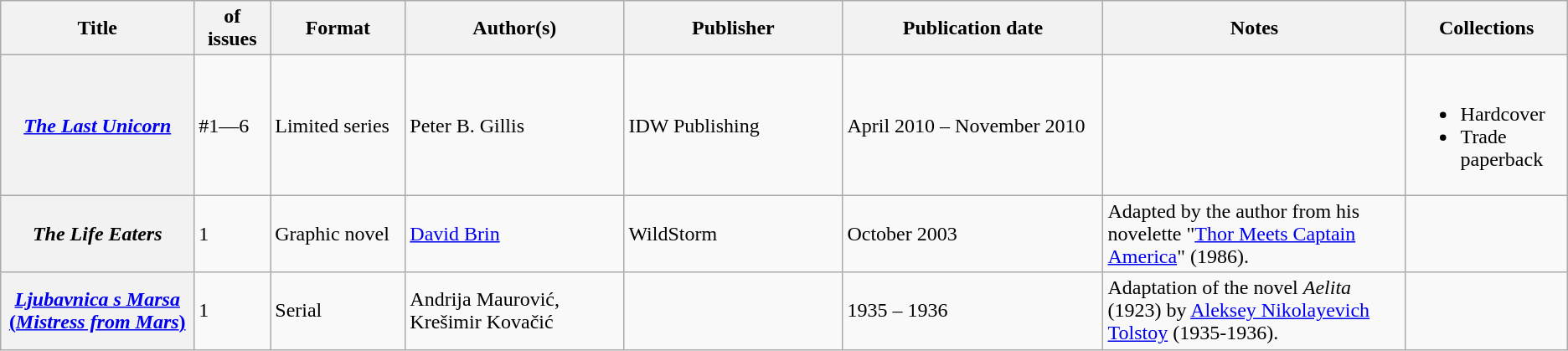<table class="wikitable">
<tr>
<th>Title</th>
<th style="width:40pt"> of issues</th>
<th style="width:75pt">Format</th>
<th style="width:125pt">Author(s)</th>
<th style="width:125pt">Publisher</th>
<th style="width:150pt">Publication date</th>
<th style="width:175pt">Notes</th>
<th>Collections</th>
</tr>
<tr>
<th><em><a href='#'>The Last Unicorn</a></em></th>
<td>#1—6</td>
<td>Limited series</td>
<td>Peter B. Gillis</td>
<td>IDW Publishing</td>
<td>April 2010 – November 2010</td>
<td></td>
<td><br><ul><li>Hardcover</li><li>Trade paperback</li></ul></td>
</tr>
<tr>
<th><em>The Life Eaters</em></th>
<td>1</td>
<td>Graphic novel</td>
<td><a href='#'>David Brin</a></td>
<td>WildStorm</td>
<td>October 2003</td>
<td>Adapted by the author from his novelette "<a href='#'>Thor Meets Captain America</a>" (1986).</td>
<td></td>
</tr>
<tr>
<th><a href='#'><em>Ljubavnica s Marsa</em> (<em>Mistress from Mars</em>)</a></th>
<td>1</td>
<td>Serial</td>
<td>Andrija Maurović, Krešimir Kovačić</td>
<td></td>
<td>1935 – 1936</td>
<td>Adaptation of the novel <em>Aelita</em> (1923) by <a href='#'>Aleksey Nikolayevich Tolstoy</a> (1935-1936).</td>
<td></td>
</tr>
</table>
